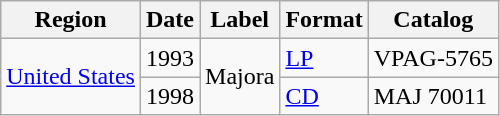<table class="wikitable">
<tr>
<th>Region</th>
<th>Date</th>
<th>Label</th>
<th>Format</th>
<th>Catalog</th>
</tr>
<tr>
<td rowspan="2"><a href='#'>United States</a></td>
<td>1993</td>
<td rowspan="2">Majora</td>
<td><a href='#'>LP</a></td>
<td>VPAG-5765</td>
</tr>
<tr>
<td>1998</td>
<td><a href='#'>CD</a></td>
<td>MAJ 70011</td>
</tr>
</table>
